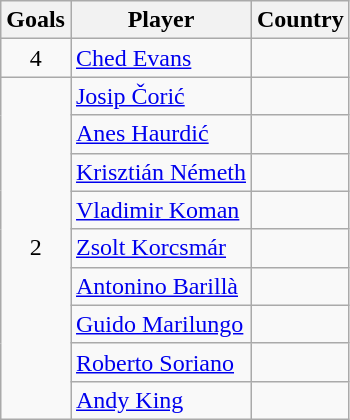<table class="wikitable" style="text-align: left;">
<tr>
<th>Goals</th>
<th>Player</th>
<th>Country</th>
</tr>
<tr>
<td align=center>4</td>
<td><a href='#'>Ched Evans</a></td>
<td></td>
</tr>
<tr>
<td rowspan="9" align=center>2</td>
<td><a href='#'>Josip Čorić</a></td>
<td></td>
</tr>
<tr>
<td><a href='#'>Anes Haurdić</a></td>
<td></td>
</tr>
<tr>
<td><a href='#'>Krisztián Németh</a></td>
<td></td>
</tr>
<tr>
<td><a href='#'>Vladimir Koman</a></td>
<td></td>
</tr>
<tr>
<td><a href='#'>Zsolt Korcsmár</a></td>
<td></td>
</tr>
<tr>
<td><a href='#'>Antonino Barillà</a></td>
<td></td>
</tr>
<tr>
<td><a href='#'>Guido Marilungo</a></td>
<td></td>
</tr>
<tr>
<td><a href='#'>Roberto Soriano</a></td>
<td></td>
</tr>
<tr>
<td><a href='#'>Andy King</a></td>
<td></td>
</tr>
</table>
